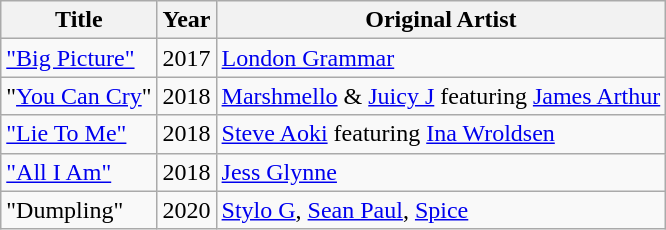<table class="wikitable">
<tr>
<th>Title</th>
<th>Year</th>
<th>Original Artist</th>
</tr>
<tr>
<td><a href='#'>"Big Picture"</a></td>
<td>2017</td>
<td><a href='#'>London Grammar</a></td>
</tr>
<tr>
<td>"<a href='#'>You Can Cry</a>"</td>
<td>2018</td>
<td><a href='#'>Marshmello</a> & <a href='#'>Juicy J</a> featuring <a href='#'>James Arthur</a></td>
</tr>
<tr>
<td><a href='#'>"Lie To Me"</a></td>
<td>2018</td>
<td><a href='#'>Steve Aoki</a> featuring <a href='#'>Ina Wroldsen</a></td>
</tr>
<tr>
<td><a href='#'>"All I Am"</a></td>
<td>2018</td>
<td><a href='#'>Jess Glynne</a></td>
</tr>
<tr>
<td>"Dumpling"</td>
<td>2020</td>
<td><a href='#'>Stylo G</a>, <a href='#'>Sean Paul</a>, <a href='#'>Spice</a></td>
</tr>
</table>
